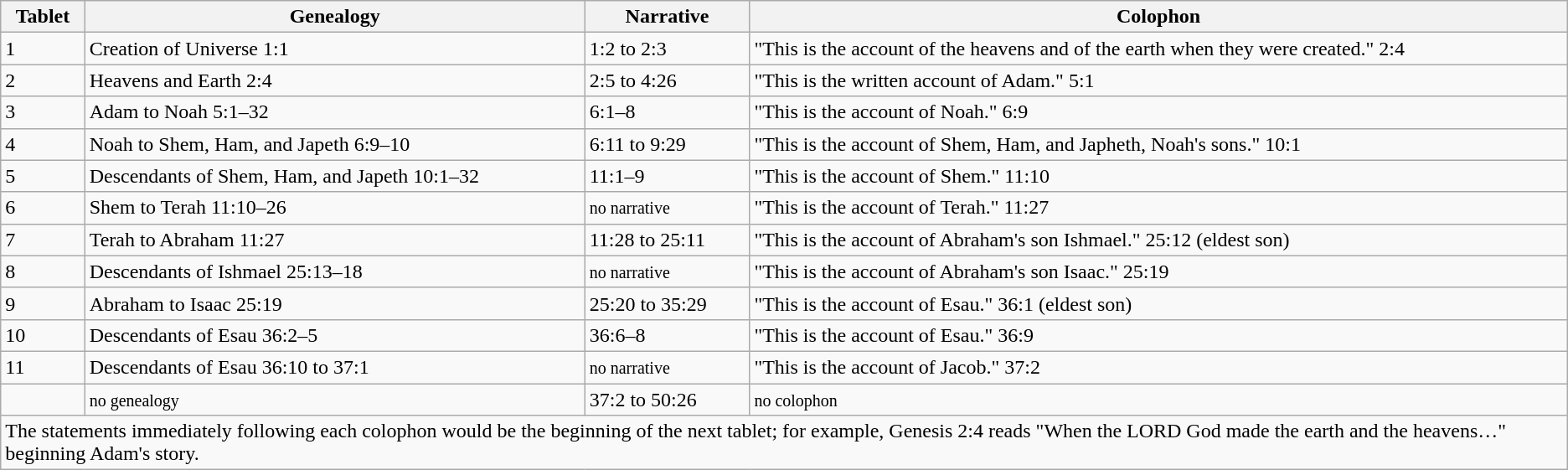<table class="wikitable">
<tr>
<th>Tablet</th>
<th>Genealogy</th>
<th>Narrative</th>
<th>Colophon</th>
</tr>
<tr>
<td>1</td>
<td>Creation of Universe 1:1</td>
<td>1:2 to 2:3</td>
<td>"This is the account of the heavens and of the earth when they were created." 2:4</td>
</tr>
<tr>
<td>2</td>
<td>Heavens and Earth 2:4</td>
<td>2:5 to 4:26</td>
<td>"This is the written account of Adam." 5:1</td>
</tr>
<tr>
<td>3</td>
<td>Adam to Noah 5:1–32</td>
<td>6:1–8</td>
<td>"This is the account of Noah." 6:9</td>
</tr>
<tr>
<td>4</td>
<td>Noah to Shem, Ham, and Japeth 6:9–10</td>
<td>6:11 to 9:29</td>
<td>"This is the account of Shem, Ham, and Japheth, Noah's sons." 10:1</td>
</tr>
<tr>
<td>5</td>
<td>Descendants of Shem, Ham, and Japeth 10:1–32</td>
<td>11:1–9</td>
<td>"This is the account of Shem." 11:10</td>
</tr>
<tr>
<td>6</td>
<td>Shem to Terah 11:10–26</td>
<td><small>no narrative</small></td>
<td>"This is the account of Terah." 11:27</td>
</tr>
<tr>
<td>7</td>
<td>Terah to Abraham 11:27</td>
<td>11:28 to 25:11</td>
<td>"This is the account of Abraham's son Ishmael." 25:12 (eldest son)</td>
</tr>
<tr>
<td>8</td>
<td>Descendants of Ishmael 25:13–18</td>
<td><small>no narrative</small></td>
<td>"This is the account of Abraham's son Isaac." 25:19</td>
</tr>
<tr>
<td>9</td>
<td>Abraham to Isaac 25:19</td>
<td>25:20 to 35:29</td>
<td>"This is the account of Esau." 36:1 (eldest son)</td>
</tr>
<tr>
<td>10</td>
<td>Descendants of Esau 36:2–5</td>
<td>36:6–8</td>
<td>"This is the account of Esau." 36:9</td>
</tr>
<tr>
<td>11</td>
<td>Descendants of Esau 36:10 to 37:1</td>
<td><small>no narrative</small></td>
<td>"This is the account of Jacob." 37:2</td>
</tr>
<tr>
<td></td>
<td><small>no genealogy</small></td>
<td>37:2 to 50:26</td>
<td><small>no colophon</small></td>
</tr>
<tr>
<td colspan=8>The statements immediately following each colophon would be the beginning of the next tablet; for example, Genesis 2:4 reads "When the LORD God made the earth and the heavens…" beginning Adam's story.</td>
</tr>
</table>
